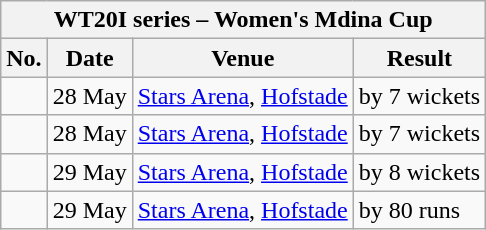<table class="wikitable">
<tr>
<th colspan="4">WT20I series – Women's Mdina Cup</th>
</tr>
<tr>
<th>No.</th>
<th>Date</th>
<th>Venue</th>
<th>Result</th>
</tr>
<tr>
<td></td>
<td>28 May</td>
<td><a href='#'>Stars Arena</a>, <a href='#'>Hofstade</a></td>
<td> by 7 wickets</td>
</tr>
<tr>
<td></td>
<td>28 May</td>
<td><a href='#'>Stars Arena</a>, <a href='#'>Hofstade</a></td>
<td> by 7 wickets</td>
</tr>
<tr>
<td></td>
<td>29 May</td>
<td><a href='#'>Stars Arena</a>, <a href='#'>Hofstade</a></td>
<td> by 8 wickets</td>
</tr>
<tr>
<td></td>
<td>29 May</td>
<td><a href='#'>Stars Arena</a>, <a href='#'>Hofstade</a></td>
<td> by 80 runs</td>
</tr>
</table>
